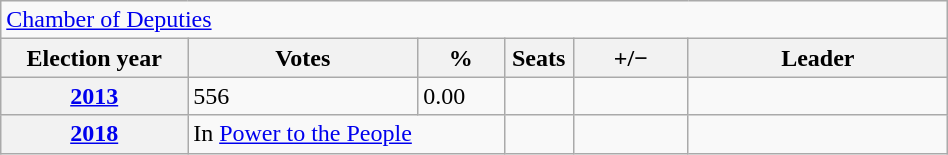<table class=wikitable style="width:50%; border:1px #AAAAFF solid">
<tr>
<td colspan=7><a href='#'>Chamber of Deputies</a></td>
</tr>
<tr>
<th width=13%>Election year</th>
<th width=16%>Votes</th>
<th width=6%>%</th>
<th width=1%>Seats</th>
<th width=8%>+/−</th>
<th width=18%>Leader</th>
</tr>
<tr>
<th><a href='#'>2013</a></th>
<td>556</td>
<td>0.00</td>
<td></td>
<td></td>
<td></td>
</tr>
<tr>
<th><a href='#'>2018</a></th>
<td colspan=2>In <a href='#'>Power to the People</a></td>
<td></td>
<td></td>
<td></td>
</tr>
</table>
